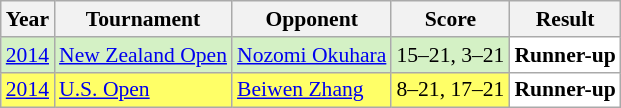<table class="sortable wikitable" style="font-size: 90%;">
<tr>
<th>Year</th>
<th>Tournament</th>
<th>Opponent</th>
<th>Score</th>
<th>Result</th>
</tr>
<tr style="background:#D4F1C5">
<td align="center"><a href='#'>2014</a></td>
<td align="left"><a href='#'>New Zealand Open</a></td>
<td align="left"> <a href='#'>Nozomi Okuhara</a></td>
<td align="left">15–21, 3–21</td>
<td style="text-align:left; background:white"> <strong>Runner-up</strong></td>
</tr>
<tr style="background:#FFFF67">
<td align="center"><a href='#'>2014</a></td>
<td align="left"><a href='#'>U.S. Open</a></td>
<td align="left"> <a href='#'>Beiwen Zhang</a></td>
<td align="left">8–21, 17–21</td>
<td style="text-align:left; background:white"> <strong>Runner-up</strong></td>
</tr>
</table>
